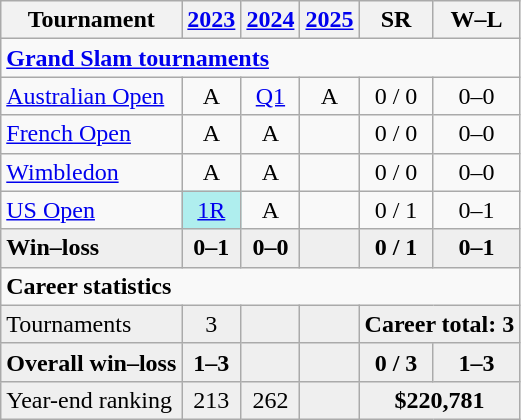<table class=wikitable style=text-align:center>
<tr>
<th>Tournament</th>
<th><a href='#'>2023</a></th>
<th><a href='#'>2024</a></th>
<th><a href='#'>2025</a></th>
<th>SR</th>
<th>W–L</th>
</tr>
<tr>
<td colspan="7" style="text-align:left"><strong><a href='#'>Grand Slam tournaments</a></strong></td>
</tr>
<tr>
<td style=text-align:left><a href='#'>Australian Open</a></td>
<td>A</td>
<td><a href='#'>Q1</a></td>
<td>A</td>
<td>0 / 0</td>
<td>0–0</td>
</tr>
<tr>
<td style=text-align:left><a href='#'>French Open</a></td>
<td>A</td>
<td>A</td>
<td></td>
<td>0 / 0</td>
<td>0–0</td>
</tr>
<tr>
<td style=text-align:left><a href='#'>Wimbledon</a></td>
<td>A</td>
<td>A</td>
<td></td>
<td>0 / 0</td>
<td>0–0</td>
</tr>
<tr>
<td style=text-align:left><a href='#'>US Open</a></td>
<td style=background:#afeeee><a href='#'>1R</a></td>
<td>A</td>
<td></td>
<td>0 / 1</td>
<td>0–1</td>
</tr>
<tr style=background:#efefef;font-weight:bold>
<td style=text-align:left>Win–loss</td>
<td>0–1</td>
<td>0–0</td>
<td></td>
<td>0 / 1</td>
<td>0–1</td>
</tr>
<tr>
<td colspan="7" style="text-align:left"><strong>Career statistics</strong></td>
</tr>
<tr style=background:#efefef>
<td style=text-align:left>Tournaments</td>
<td>3</td>
<td></td>
<td></td>
<td colspan="3"><strong>Career total: 3</strong></td>
</tr>
<tr style=background:#efefef;font-weight:bold>
<td style=text-align:left>Overall win–loss</td>
<td>1–3</td>
<td></td>
<td></td>
<td>0 / 3</td>
<td>1–3</td>
</tr>
<tr style=background:#efefef>
<td style=text-align:left>Year-end ranking</td>
<td>213</td>
<td>262</td>
<td></td>
<td colspan="3"><strong>$220,781</strong></td>
</tr>
</table>
